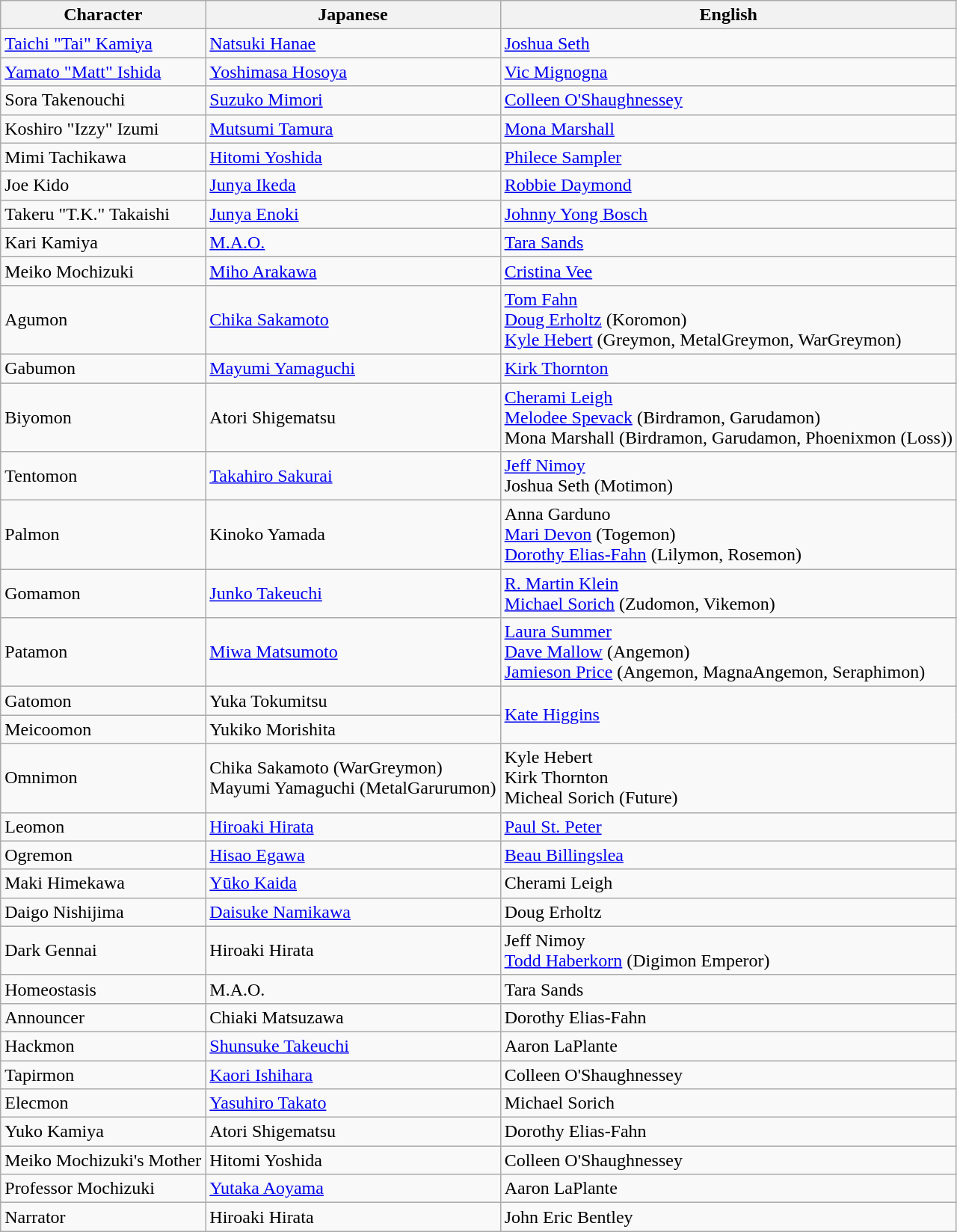<table class="wikitable">
<tr>
<th>Character</th>
<th>Japanese</th>
<th>English</th>
</tr>
<tr>
<td><a href='#'>Taichi "Tai" Kamiya</a></td>
<td><a href='#'>Natsuki Hanae</a></td>
<td><a href='#'>Joshua Seth</a></td>
</tr>
<tr>
<td><a href='#'>Yamato "Matt" Ishida</a></td>
<td><a href='#'>Yoshimasa Hosoya</a></td>
<td><a href='#'>Vic Mignogna</a></td>
</tr>
<tr>
<td>Sora Takenouchi</td>
<td><a href='#'>Suzuko Mimori</a></td>
<td><a href='#'>Colleen O'Shaughnessey</a></td>
</tr>
<tr>
<td>Koshiro "Izzy" Izumi</td>
<td><a href='#'>Mutsumi Tamura</a></td>
<td><a href='#'>Mona Marshall</a></td>
</tr>
<tr>
<td>Mimi Tachikawa</td>
<td><a href='#'>Hitomi Yoshida</a></td>
<td><a href='#'>Philece Sampler</a></td>
</tr>
<tr>
<td>Joe Kido</td>
<td><a href='#'>Junya Ikeda</a></td>
<td><a href='#'>Robbie Daymond</a></td>
</tr>
<tr>
<td>Takeru "T.K." Takaishi</td>
<td><a href='#'>Junya Enoki</a></td>
<td><a href='#'>Johnny Yong Bosch</a></td>
</tr>
<tr>
<td>Kari Kamiya</td>
<td><a href='#'>M.A.O.</a></td>
<td><a href='#'>Tara Sands</a></td>
</tr>
<tr>
<td>Meiko Mochizuki</td>
<td><a href='#'>Miho Arakawa</a></td>
<td><a href='#'>Cristina Vee</a></td>
</tr>
<tr>
<td>Agumon</td>
<td><a href='#'>Chika Sakamoto</a></td>
<td><a href='#'>Tom Fahn</a><br><a href='#'>Doug Erholtz</a> (Koromon)<br><a href='#'>Kyle Hebert</a> (Greymon, MetalGreymon, WarGreymon)</td>
</tr>
<tr>
<td>Gabumon</td>
<td><a href='#'>Mayumi Yamaguchi</a></td>
<td><a href='#'>Kirk Thornton</a></td>
</tr>
<tr>
<td>Biyomon</td>
<td>Atori Shigematsu</td>
<td><a href='#'>Cherami Leigh</a><br><a href='#'>Melodee Spevack</a> (Birdramon, Garudamon)<br>Mona Marshall (Birdramon, Garudamon, Phoenixmon (Loss))</td>
</tr>
<tr>
<td>Tentomon</td>
<td><a href='#'>Takahiro Sakurai</a></td>
<td><a href='#'>Jeff Nimoy</a><br>Joshua Seth (Motimon)</td>
</tr>
<tr>
<td>Palmon</td>
<td>Kinoko Yamada</td>
<td>Anna Garduno<br><a href='#'>Mari Devon</a> (Togemon)<br><a href='#'>Dorothy Elias-Fahn</a> (Lilymon, Rosemon)</td>
</tr>
<tr>
<td>Gomamon</td>
<td><a href='#'>Junko Takeuchi</a></td>
<td><a href='#'>R. Martin Klein</a><br><a href='#'>Michael Sorich</a> (Zudomon, Vikemon)</td>
</tr>
<tr>
<td>Patamon</td>
<td><a href='#'>Miwa Matsumoto</a></td>
<td><a href='#'>Laura Summer</a><br><a href='#'>Dave Mallow</a> (Angemon)<br><a href='#'>Jamieson Price</a> (Angemon, MagnaAngemon, Seraphimon)</td>
</tr>
<tr>
<td>Gatomon</td>
<td>Yuka Tokumitsu</td>
<td rowspan="2"><a href='#'>Kate Higgins</a></td>
</tr>
<tr>
<td>Meicoomon</td>
<td>Yukiko Morishita</td>
</tr>
<tr>
<td>Omnimon</td>
<td>Chika Sakamoto (WarGreymon)<br>Mayumi Yamaguchi (MetalGarurumon)</td>
<td>Kyle Hebert<br>Kirk Thornton<br>Micheal Sorich (Future)</td>
</tr>
<tr>
<td>Leomon</td>
<td><a href='#'>Hiroaki Hirata</a></td>
<td><a href='#'>Paul St. Peter</a></td>
</tr>
<tr>
<td>Ogremon</td>
<td><a href='#'>Hisao Egawa</a></td>
<td><a href='#'>Beau Billingslea</a></td>
</tr>
<tr>
<td>Maki Himekawa</td>
<td><a href='#'>Yūko Kaida</a></td>
<td>Cherami Leigh</td>
</tr>
<tr>
<td>Daigo Nishijima</td>
<td><a href='#'>Daisuke Namikawa</a></td>
<td>Doug Erholtz</td>
</tr>
<tr>
<td>Dark Gennai</td>
<td>Hiroaki Hirata</td>
<td>Jeff Nimoy<br><a href='#'>Todd Haberkorn</a> (Digimon Emperor)</td>
</tr>
<tr>
<td>Homeostasis</td>
<td>M.A.O.</td>
<td>Tara Sands</td>
</tr>
<tr>
<td>Announcer</td>
<td>Chiaki Matsuzawa</td>
<td>Dorothy Elias-Fahn</td>
</tr>
<tr>
<td>Hackmon</td>
<td><a href='#'>Shunsuke Takeuchi</a></td>
<td>Aaron LaPlante</td>
</tr>
<tr>
<td>Tapirmon</td>
<td><a href='#'>Kaori Ishihara</a></td>
<td>Colleen O'Shaughnessey</td>
</tr>
<tr>
<td>Elecmon</td>
<td><a href='#'>Yasuhiro Takato</a></td>
<td>Michael Sorich</td>
</tr>
<tr>
<td>Yuko Kamiya</td>
<td>Atori Shigematsu</td>
<td>Dorothy Elias-Fahn</td>
</tr>
<tr>
<td>Meiko Mochizuki's Mother</td>
<td>Hitomi Yoshida</td>
<td>Colleen O'Shaughnessey</td>
</tr>
<tr>
<td>Professor Mochizuki</td>
<td><a href='#'>Yutaka Aoyama</a></td>
<td>Aaron LaPlante</td>
</tr>
<tr>
<td>Narrator</td>
<td>Hiroaki Hirata</td>
<td>John Eric Bentley</td>
</tr>
</table>
